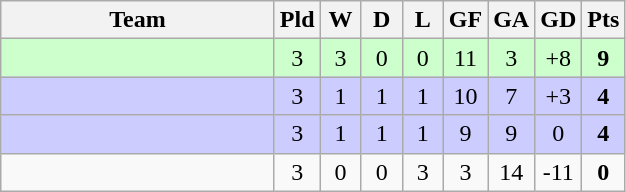<table class="wikitable" style="text-align: center;">
<tr>
<th style="width:175px;">Team</th>
<th width="20">Pld</th>
<th width="20">W</th>
<th width="20">D</th>
<th width="20">L</th>
<th width="20">GF</th>
<th width="20">GA</th>
<th width="20">GD</th>
<th width="20">Pts</th>
</tr>
<tr style="background:#cfc;">
<td style="text-align:left;"></td>
<td>3</td>
<td>3</td>
<td>0</td>
<td>0</td>
<td>11</td>
<td>3</td>
<td>+8</td>
<td><strong>9</strong></td>
</tr>
<tr style="background:#ccf;">
<td style="text-align:left;"></td>
<td>3</td>
<td>1</td>
<td>1</td>
<td>1</td>
<td>10</td>
<td>7</td>
<td>+3</td>
<td><strong>4</strong></td>
</tr>
<tr style="background:#ccf;">
<td style="text-align:left;"></td>
<td>3</td>
<td>1</td>
<td>1</td>
<td>1</td>
<td>9</td>
<td>9</td>
<td>0</td>
<td><strong>4</strong></td>
</tr>
<tr>
<td style="text-align:left;"></td>
<td>3</td>
<td>0</td>
<td>0</td>
<td>3</td>
<td>3</td>
<td>14</td>
<td>-11</td>
<td><strong>0</strong></td>
</tr>
</table>
